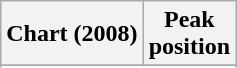<table class="wikitable sortable">
<tr>
<th align="left">Chart (2008)</th>
<th align="center">Peak<br>position</th>
</tr>
<tr>
</tr>
<tr>
</tr>
</table>
